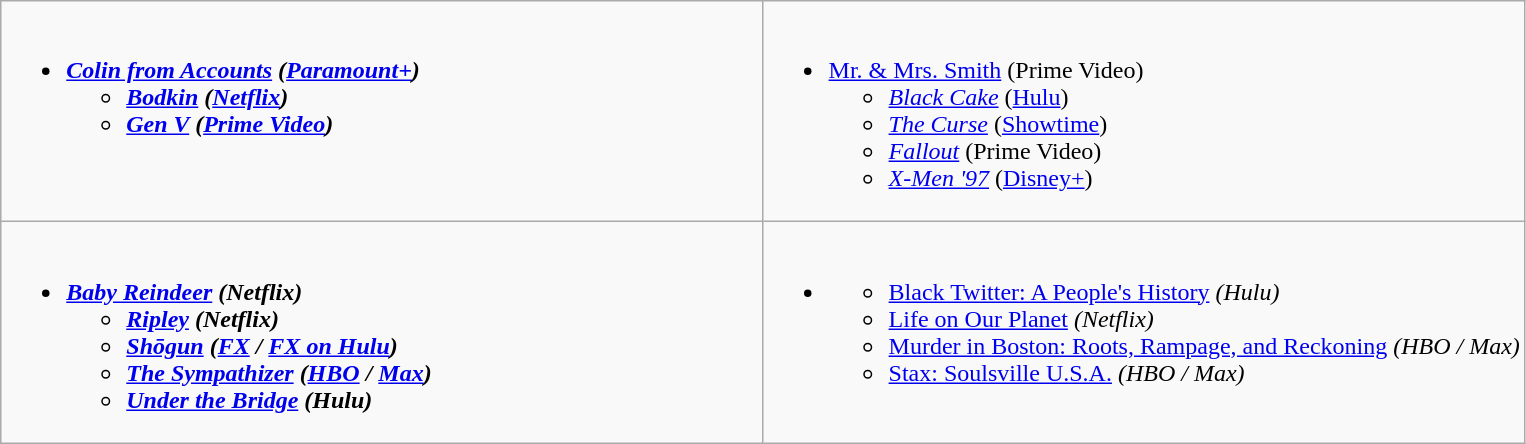<table class="wikitable" role="presentation">
<tr>
<td style="vertical-align:top; width:50%;"><br><ul><li><strong><em><a href='#'>Colin from Accounts</a><em> (<a href='#'>Paramount+</a>)<strong><ul><li></em><a href='#'>Bodkin</a><em> (<a href='#'>Netflix</a>)</li><li></em><a href='#'>Gen V</a><em> (<a href='#'>Prime Video</a>)</li></ul></li></ul></td>
<td style="vertical-align:top; width:50%;"><br><ul><li></em></strong><a href='#'>Mr. & Mrs. Smith</a></em> (Prime Video)</strong><ul><li><em><a href='#'>Black Cake</a></em> (<a href='#'>Hulu</a>)</li><li><em><a href='#'>The Curse</a></em> (<a href='#'>Showtime</a>)</li><li><em><a href='#'>Fallout</a></em> (Prime Video)</li><li><em><a href='#'>X-Men '97</a></em> (<a href='#'>Disney+</a>)</li></ul></li></ul></td>
</tr>
<tr>
<td style="vertical-align:top; width:50%;"><br><ul><li><strong><em><a href='#'>Baby Reindeer</a><em> (Netflix)<strong><ul><li></em><a href='#'>Ripley</a><em> (Netflix)</li><li></em><a href='#'>Shōgun</a><em> (<a href='#'>FX</a> / <a href='#'>FX on Hulu</a>)</li><li></em><a href='#'>The Sympathizer</a><em> (<a href='#'>HBO</a> / <a href='#'>Max</a>)</li><li></em><a href='#'>Under the Bridge</a><em> (Hulu)</li></ul></li></ul></td>
<td style="vertical-align:top; width:50%;"><br><ul><li><ul><li></em><a href='#'>Black Twitter: A People's History</a><em> (Hulu)</li><li></em><a href='#'>Life on Our Planet</a><em> (Netflix)</li><li></em><a href='#'>Murder in Boston: Roots, Rampage, and Reckoning</a><em> (HBO / Max)</li><li></em><a href='#'>Stax: Soulsville U.S.A.</a><em> (HBO / Max)</li></ul></li></ul></td>
</tr>
</table>
